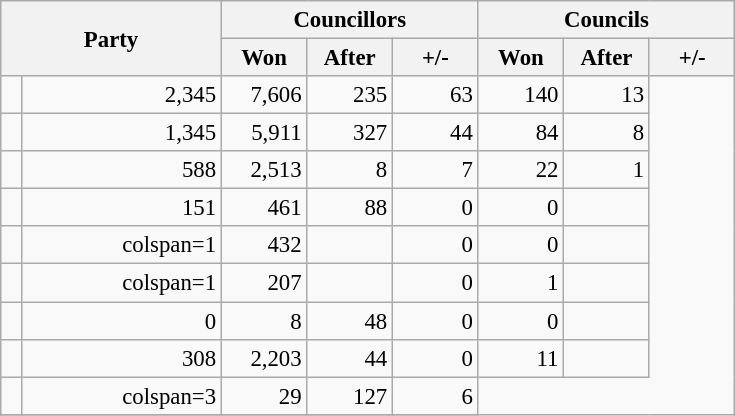<table id="results" class="wikitable" style="text-align:right; font-size:95%;">
<tr>
<th colspan="2" rowspan="2" style="width:140px;">Party</th>
<th colspan="3">Councillors</th>
<th colspan="3">Councils</th>
</tr>
<tr>
<th style="width:50px;">Won</th>
<th style="width:50px;">After</th>
<th style="width:50px;">+/-</th>
<th style="width:50px;">Won</th>
<th style="width:50px;">After</th>
<th style="width:50px;">+/-</th>
</tr>
<tr>
<td></td>
<td>2,345</td>
<td>7,606</td>
<td>235</td>
<td>63</td>
<td>140</td>
<td>13</td>
</tr>
<tr>
<td></td>
<td>1,345</td>
<td>5,911</td>
<td>327</td>
<td>44</td>
<td>84</td>
<td>8</td>
</tr>
<tr>
<td></td>
<td>588</td>
<td>2,513</td>
<td>8</td>
<td>7</td>
<td>22</td>
<td>1</td>
</tr>
<tr>
<td></td>
<td>151</td>
<td>461</td>
<td>88</td>
<td>0</td>
<td>0</td>
<td></td>
</tr>
<tr>
<td></td>
<td>colspan=1 </td>
<td>432</td>
<td></td>
<td>0</td>
<td>0</td>
<td></td>
</tr>
<tr>
<td></td>
<td>colspan=1 </td>
<td>207</td>
<td></td>
<td>0</td>
<td>1</td>
<td></td>
</tr>
<tr>
<td></td>
<td>0</td>
<td>8</td>
<td>48</td>
<td>0</td>
<td>0</td>
<td></td>
</tr>
<tr>
<td></td>
<td>308</td>
<td>2,203</td>
<td>44</td>
<td>0</td>
<td>11</td>
<td></td>
</tr>
<tr>
<td></td>
<td>colspan=3 </td>
<td>29</td>
<td>127</td>
<td>6</td>
</tr>
<tr>
</tr>
</table>
